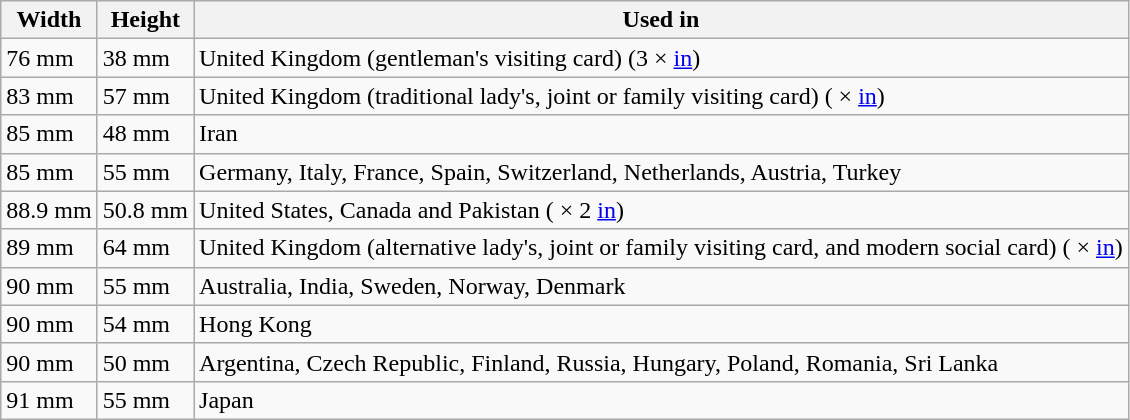<table class="wikitable sortable">
<tr>
<th>Width</th>
<th>Height</th>
<th class="unsortable">Used in</th>
</tr>
<tr>
<td>76 mm</td>
<td>38 mm</td>
<td>United Kingdom (gentleman's visiting card) (3 ×  <a href='#'>in</a>)</td>
</tr>
<tr>
<td>83 mm</td>
<td>57 mm</td>
<td>United Kingdom (traditional lady's, joint or family visiting card) ( ×  <a href='#'>in</a>)</td>
</tr>
<tr>
<td>85 mm</td>
<td>48 mm</td>
<td>Iran</td>
</tr>
<tr>
<td>85 mm</td>
<td>55 mm</td>
<td>Germany, Italy, France, Spain, Switzerland, Netherlands, Austria, Turkey</td>
</tr>
<tr>
<td>88.9 mm</td>
<td>50.8 mm</td>
<td>United States, Canada and Pakistan ( × 2 <a href='#'>in</a>)</td>
</tr>
<tr>
<td>89 mm</td>
<td>64 mm</td>
<td>United Kingdom (alternative lady's, joint or family visiting card, and modern social card) ( ×  <a href='#'>in</a>)</td>
</tr>
<tr>
<td>90 mm</td>
<td>55 mm</td>
<td>Australia, India, Sweden, Norway, Denmark</td>
</tr>
<tr>
<td>90 mm</td>
<td>54 mm</td>
<td>Hong Kong</td>
</tr>
<tr>
<td>90 mm</td>
<td>50 mm</td>
<td>Argentina, Czech Republic, Finland, Russia, Hungary, Poland, Romania, Sri Lanka</td>
</tr>
<tr>
<td>91 mm</td>
<td>55 mm</td>
<td>Japan</td>
</tr>
</table>
